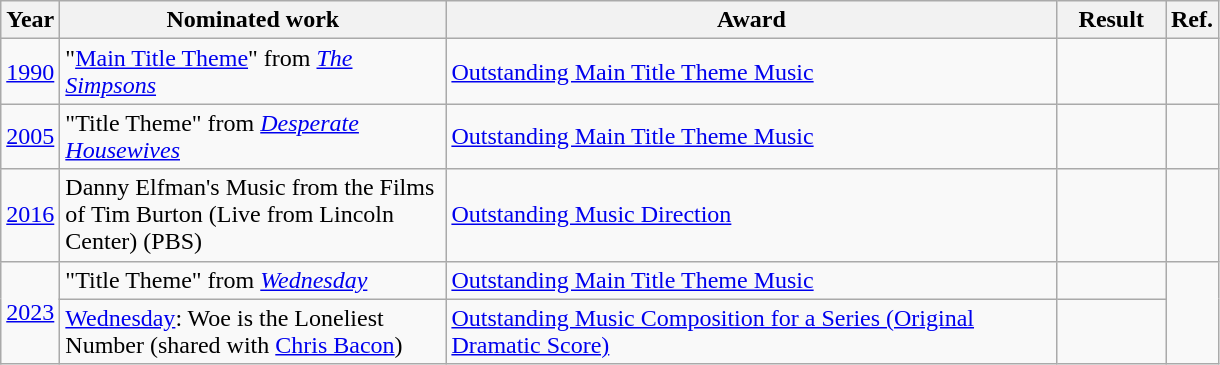<table class="wikitable">
<tr>
<th>Year</th>
<th width="250">Nominated work</th>
<th width="400">Award</th>
<th width="65">Result</th>
<th>Ref.</th>
</tr>
<tr>
<td align="center"><a href='#'>1990</a></td>
<td>"<a href='#'>Main Title Theme</a>" from <em><a href='#'>The Simpsons</a></em></td>
<td><a href='#'>Outstanding Main Title Theme Music</a></td>
<td></td>
<td align="center"></td>
</tr>
<tr>
<td align="center"><a href='#'>2005</a></td>
<td>"Title Theme" from <em><a href='#'>Desperate Housewives</a></em></td>
<td><a href='#'>Outstanding Main Title Theme Music</a></td>
<td></td>
<td align="center"></td>
</tr>
<tr>
<td align="center"><a href='#'>2016</a></td>
<td>Danny Elfman's Music from the Films of Tim Burton (Live from Lincoln Center) (PBS)</td>
<td><a href='#'>Outstanding Music Direction</a></td>
<td></td>
<td align="center"></td>
</tr>
<tr>
<td align="center" rowspan=2><a href='#'>2023</a></td>
<td>"Title Theme" from <em><a href='#'>Wednesday</a></em></td>
<td><a href='#'>Outstanding Main Title Theme Music</a></td>
<td></td>
</tr>
<tr>
<td><a href='#'>Wednesday</a>: Woe is the Loneliest Number (shared with <a href='#'>Chris Bacon</a>)</td>
<td><a href='#'>Outstanding Music Composition for a Series (Original Dramatic Score)</a></td>
<td></td>
</tr>
</table>
